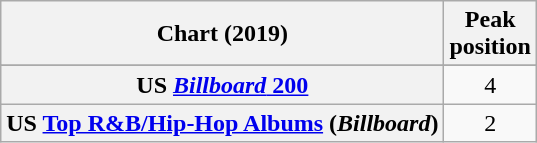<table class="wikitable sortable plainrowheaders" style="text-align:center">
<tr>
<th scope="col">Chart (2019)</th>
<th scope="col">Peak<br>position</th>
</tr>
<tr>
</tr>
<tr>
</tr>
<tr>
<th scope="row">US <a href='#'><em>Billboard</em> 200</a></th>
<td>4</td>
</tr>
<tr>
<th scope="row">US <a href='#'>Top R&B/Hip-Hop Albums</a> (<em>Billboard</em>)</th>
<td>2</td>
</tr>
</table>
